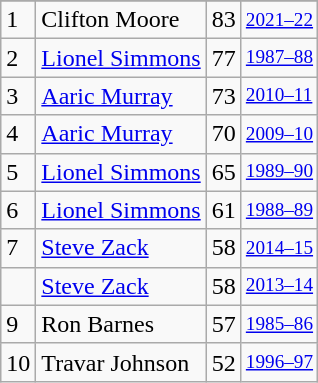<table class="wikitable">
<tr>
</tr>
<tr>
<td>1</td>
<td>Clifton Moore</td>
<td>83</td>
<td style="font-size:80%;"><a href='#'>2021–22</a></td>
</tr>
<tr>
<td>2</td>
<td><a href='#'>Lionel Simmons</a></td>
<td>77</td>
<td style="font-size:80%;"><a href='#'>1987–88</a></td>
</tr>
<tr>
<td>3</td>
<td><a href='#'>Aaric Murray</a></td>
<td>73</td>
<td style="font-size:80%;"><a href='#'>2010–11</a></td>
</tr>
<tr>
<td>4</td>
<td><a href='#'>Aaric Murray</a></td>
<td>70</td>
<td style="font-size:80%;"><a href='#'>2009–10</a></td>
</tr>
<tr>
<td>5</td>
<td><a href='#'>Lionel Simmons</a></td>
<td>65</td>
<td style="font-size:80%;"><a href='#'>1989–90</a></td>
</tr>
<tr>
<td>6</td>
<td><a href='#'>Lionel Simmons</a></td>
<td>61</td>
<td style="font-size:80%;"><a href='#'>1988–89</a></td>
</tr>
<tr>
<td>7</td>
<td><a href='#'>Steve Zack</a></td>
<td>58</td>
<td style="font-size:80%;"><a href='#'>2014–15</a></td>
</tr>
<tr>
<td></td>
<td><a href='#'>Steve Zack</a></td>
<td>58</td>
<td style="font-size:80%;"><a href='#'>2013–14</a></td>
</tr>
<tr>
<td>9</td>
<td>Ron Barnes</td>
<td>57</td>
<td style="font-size:80%;"><a href='#'>1985–86</a></td>
</tr>
<tr>
<td>10</td>
<td>Travar Johnson</td>
<td>52</td>
<td style="font-size:80%;"><a href='#'>1996–97</a></td>
</tr>
</table>
